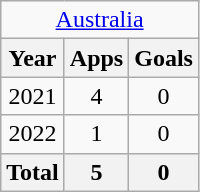<table class="wikitable" style="text-align:center">
<tr>
<td colspan=3><a href='#'>Australia</a></td>
</tr>
<tr>
<th>Year</th>
<th>Apps</th>
<th>Goals</th>
</tr>
<tr>
<td>2021</td>
<td>4</td>
<td>0</td>
</tr>
<tr>
<td>2022</td>
<td>1</td>
<td>0</td>
</tr>
<tr>
<th>Total</th>
<th>5</th>
<th>0</th>
</tr>
</table>
